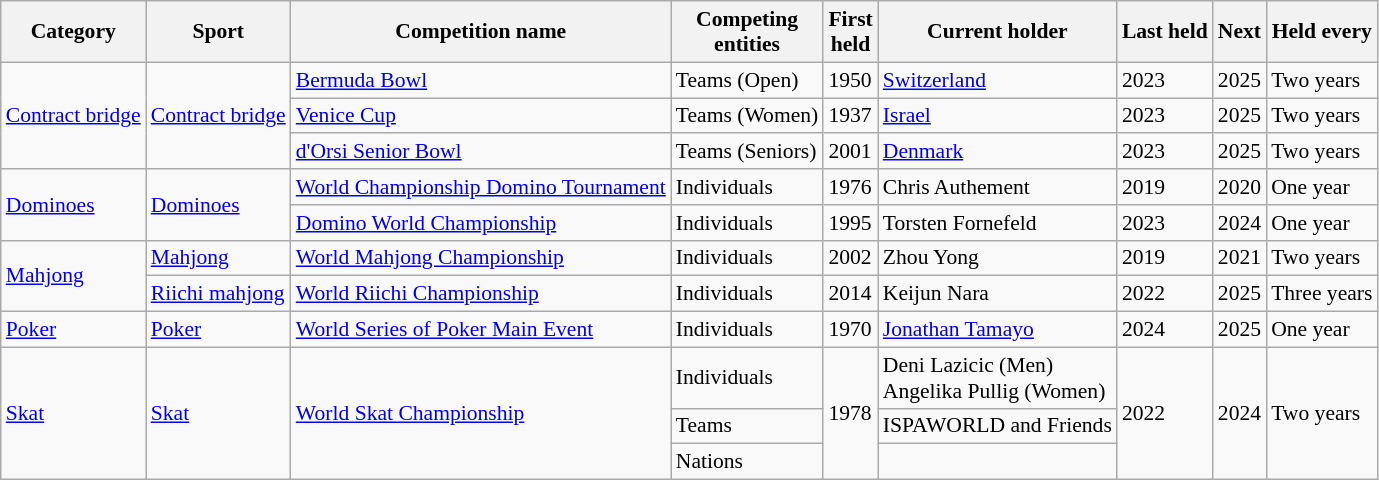<table style="font-size:90%;" class="wikitable sortable">
<tr>
<th>Category</th>
<th>Sport</th>
<th>Competition name</th>
<th>Competing <br> entities</th>
<th>First <br> held</th>
<th>Current holder</th>
<th>Last held</th>
<th>Next</th>
<th>Held every</th>
</tr>
<tr>
<td rowspan="3"><a href='#'>Contract bridge</a></td>
<td rowspan="3"><a href='#'>Contract bridge</a></td>
<td><a href='#'>Bermuda Bowl</a></td>
<td>Teams (Open)</td>
<td>1950</td>
<td> <a href='#'>Switzerland</a></td>
<td>2023</td>
<td>2025</td>
<td>Two years</td>
</tr>
<tr>
<td><a href='#'>Venice Cup</a></td>
<td>Teams (Women)</td>
<td>1937</td>
<td> <a href='#'>Israel</a></td>
<td>2023</td>
<td>2025</td>
<td>Two years</td>
</tr>
<tr>
<td><a href='#'>d'Orsi Senior Bowl</a></td>
<td>Teams (Seniors)</td>
<td>2001</td>
<td> <a href='#'>Denmark</a></td>
<td>2023</td>
<td>2025</td>
<td>Two years</td>
</tr>
<tr>
<td rowspan="2"><a href='#'>Dominoes</a></td>
<td rowspan="2"><a href='#'>Dominoes</a></td>
<td><a href='#'>World Championship Domino Tournament</a></td>
<td>Individuals</td>
<td>1976</td>
<td> Chris Authement</td>
<td>2019</td>
<td>2020</td>
<td>One year</td>
</tr>
<tr>
<td><a href='#'>Domino World Championship</a></td>
<td>Individuals</td>
<td>1995</td>
<td> Torsten Fornefeld</td>
<td>2023</td>
<td>2024</td>
<td>One year</td>
</tr>
<tr>
<td rowspan="2"><a href='#'>Mahjong</a></td>
<td><a href='#'>Mahjong</a></td>
<td><a href='#'>World Mahjong Championship</a></td>
<td>Individuals</td>
<td>2002</td>
<td> Zhou Yong</td>
<td>2019</td>
<td>2021</td>
<td>Two years</td>
</tr>
<tr>
<td><a href='#'>Riichi mahjong</a></td>
<td><a href='#'>World Riichi Championship</a></td>
<td>Individuals</td>
<td>2014</td>
<td> Keijun Nara</td>
<td>2022</td>
<td>2025</td>
<td>Three years</td>
</tr>
<tr>
<td><a href='#'>Poker</a></td>
<td><a href='#'>Poker</a></td>
<td><a href='#'>World Series of Poker Main Event</a></td>
<td>Individuals</td>
<td>1970</td>
<td> <a href='#'>Jonathan Tamayo</a></td>
<td>2024</td>
<td>2025</td>
<td>One year</td>
</tr>
<tr>
<td rowspan="3"><a href='#'>Skat</a></td>
<td rowspan="3"><a href='#'>Skat</a></td>
<td rowspan="3"><a href='#'>World Skat Championship</a></td>
<td>Individuals</td>
<td rowspan="3">1978</td>
<td> Deni Lazicic (Men)<br> Angelika Pullig (Women)</td>
<td rowspan="3">2022</td>
<td rowspan="3">2024</td>
<td rowspan="3">Two years</td>
</tr>
<tr>
<td>Teams</td>
<td> ISPAWORLD and Friends</td>
</tr>
<tr>
<td>Nations</td>
<td></td>
</tr>
</table>
